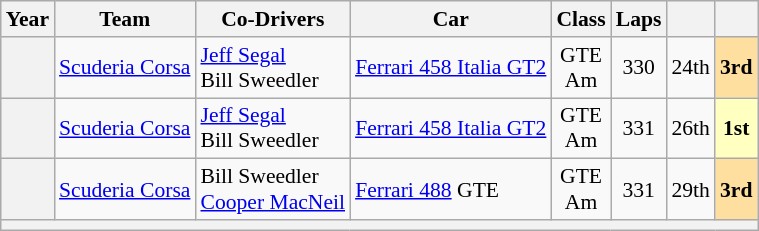<table class="wikitable" style="text-align:center; font-size:90%">
<tr>
<th>Year</th>
<th>Team</th>
<th>Co-Drivers</th>
<th>Car</th>
<th>Class</th>
<th>Laps</th>
<th></th>
<th></th>
</tr>
<tr>
<th></th>
<td align="left"> <a href='#'>Scuderia Corsa</a></td>
<td align="left"> <a href='#'>Jeff Segal</a><br> Bill Sweedler</td>
<td align="left"><a href='#'>Ferrari 458 Italia GT2</a></td>
<td>GTE<br>Am</td>
<td>330</td>
<td>24th</td>
<td style="background:#FFDF9F;"><strong>3rd</strong></td>
</tr>
<tr>
<th></th>
<td align="left"> <a href='#'>Scuderia Corsa</a></td>
<td align="left"> <a href='#'>Jeff Segal</a><br> Bill Sweedler</td>
<td align="left"><a href='#'>Ferrari 458 Italia GT2</a></td>
<td>GTE<br>Am</td>
<td>331</td>
<td>26th</td>
<td style="background:#FFFFBF;"><strong>1st</strong></td>
</tr>
<tr>
<th></th>
<td align="left"> <a href='#'>Scuderia Corsa</a></td>
<td align="left"> Bill Sweedler<br> <a href='#'>Cooper MacNeil</a></td>
<td align="left"><a href='#'>Ferrari 488</a> GTE</td>
<td>GTE<br>Am</td>
<td>331</td>
<td>29th</td>
<td style="background:#FFDF9F;"><strong>3rd</strong></td>
</tr>
<tr>
<th colspan="8"></th>
</tr>
</table>
